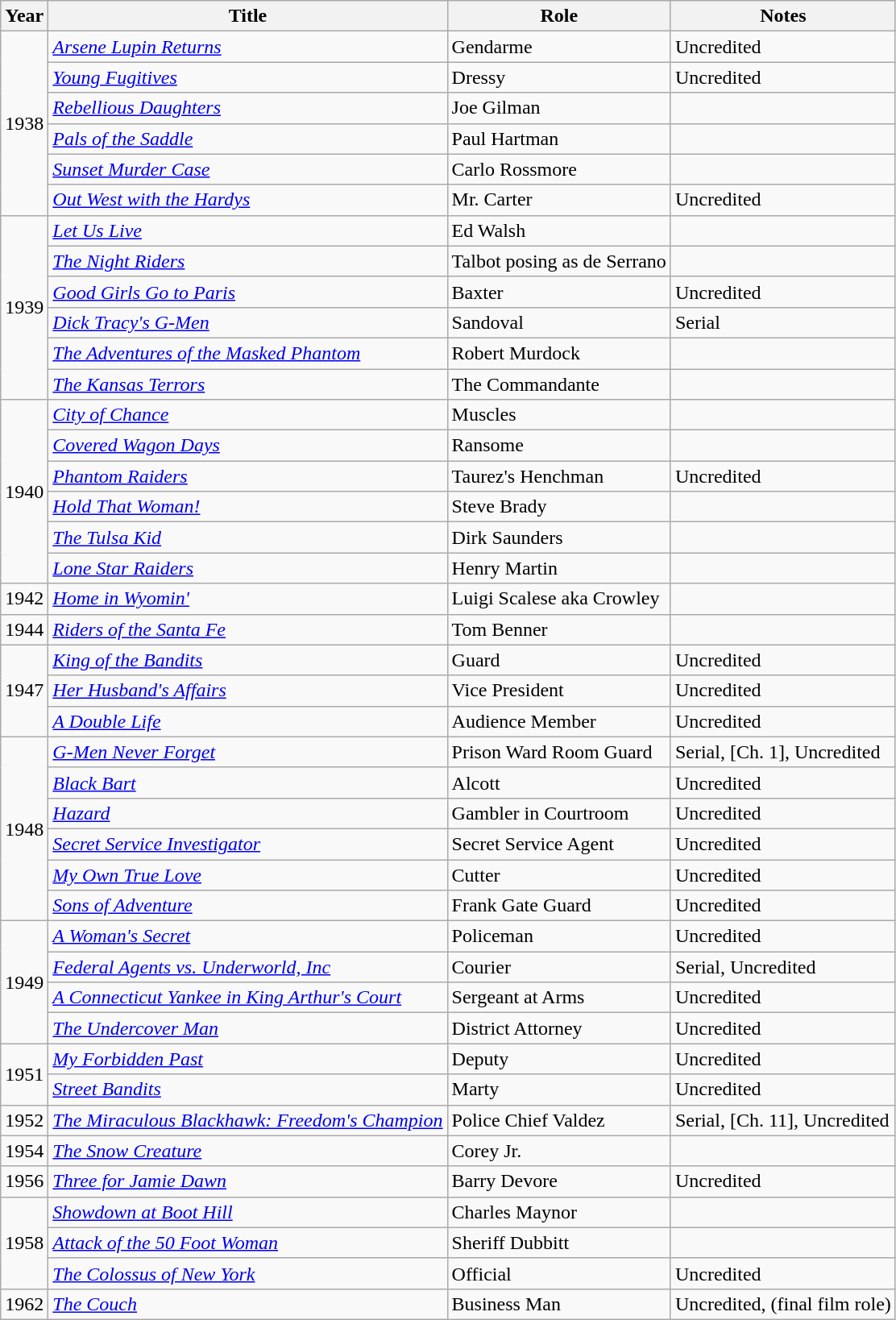<table class="wikitable">
<tr>
<th>Year</th>
<th>Title</th>
<th>Role</th>
<th>Notes</th>
</tr>
<tr>
<td rowspan="6">1938</td>
<td><em><a href='#'>Arsene Lupin Returns</a></em></td>
<td>Gendarme</td>
<td>Uncredited</td>
</tr>
<tr>
<td><em><a href='#'>Young Fugitives</a></em></td>
<td>Dressy</td>
<td>Uncredited</td>
</tr>
<tr>
<td><em><a href='#'>Rebellious Daughters</a></em></td>
<td>Joe Gilman</td>
<td></td>
</tr>
<tr>
<td><em><a href='#'>Pals of the Saddle</a></em></td>
<td>Paul Hartman</td>
<td></td>
</tr>
<tr>
<td><em><a href='#'>Sunset Murder Case</a></em></td>
<td>Carlo Rossmore</td>
<td></td>
</tr>
<tr>
<td><em><a href='#'>Out West with the Hardys</a></em></td>
<td>Mr. Carter</td>
<td>Uncredited</td>
</tr>
<tr>
<td rowspan="6">1939</td>
<td><em><a href='#'>Let Us Live</a></em></td>
<td>Ed Walsh</td>
<td></td>
</tr>
<tr>
<td><em><a href='#'>The Night Riders</a></em></td>
<td>Talbot posing as de Serrano</td>
<td></td>
</tr>
<tr>
<td><em><a href='#'>Good Girls Go to Paris</a></em></td>
<td>Baxter</td>
<td>Uncredited</td>
</tr>
<tr>
<td><em><a href='#'>Dick Tracy's G-Men</a></em></td>
<td>Sandoval</td>
<td>Serial</td>
</tr>
<tr>
<td><em><a href='#'>The Adventures of the Masked Phantom</a></em></td>
<td>Robert Murdock</td>
<td></td>
</tr>
<tr>
<td><em><a href='#'>The Kansas Terrors</a></em></td>
<td>The Commandante</td>
<td></td>
</tr>
<tr>
<td rowspan="6">1940</td>
<td><em><a href='#'>City of Chance</a></em></td>
<td>Muscles</td>
<td></td>
</tr>
<tr>
<td><em><a href='#'>Covered Wagon Days</a></em></td>
<td>Ransome</td>
<td></td>
</tr>
<tr>
<td><em><a href='#'>Phantom Raiders</a></em></td>
<td>Taurez's Henchman</td>
<td>Uncredited</td>
</tr>
<tr>
<td><em><a href='#'>Hold That Woman!</a></em></td>
<td>Steve Brady</td>
<td></td>
</tr>
<tr>
<td><em><a href='#'>The Tulsa Kid</a></em></td>
<td>Dirk Saunders</td>
<td></td>
</tr>
<tr>
<td><em><a href='#'>Lone Star Raiders</a></em></td>
<td>Henry Martin</td>
<td></td>
</tr>
<tr>
<td>1942</td>
<td><em><a href='#'>Home in Wyomin'</a></em></td>
<td>Luigi Scalese aka Crowley</td>
<td></td>
</tr>
<tr>
<td>1944</td>
<td><em><a href='#'>Riders of the Santa Fe</a></em></td>
<td>Tom Benner</td>
<td></td>
</tr>
<tr>
<td rowspan="3">1947</td>
<td><em><a href='#'>King of the Bandits</a></em></td>
<td>Guard</td>
<td>Uncredited</td>
</tr>
<tr>
<td><em><a href='#'>Her Husband's Affairs</a></em></td>
<td>Vice President</td>
<td>Uncredited</td>
</tr>
<tr>
<td><em><a href='#'>A Double Life</a></em></td>
<td>Audience Member</td>
<td>Uncredited</td>
</tr>
<tr>
<td rowspan="6">1948</td>
<td><em><a href='#'>G-Men Never Forget</a></em></td>
<td>Prison Ward Room Guard</td>
<td>Serial, [Ch. 1], Uncredited</td>
</tr>
<tr>
<td><em><a href='#'>Black Bart</a></em></td>
<td>Alcott</td>
<td>Uncredited</td>
</tr>
<tr>
<td><em><a href='#'>Hazard</a></em></td>
<td>Gambler in Courtroom</td>
<td>Uncredited</td>
</tr>
<tr>
<td><em><a href='#'>Secret Service Investigator</a></em></td>
<td>Secret Service Agent</td>
<td>Uncredited</td>
</tr>
<tr>
<td><em><a href='#'>My Own True Love</a></em></td>
<td>Cutter</td>
<td>Uncredited</td>
</tr>
<tr>
<td><em><a href='#'>Sons of Adventure</a></em></td>
<td>Frank Gate Guard</td>
<td>Uncredited</td>
</tr>
<tr>
<td rowspan="4">1949</td>
<td><em><a href='#'>A Woman's Secret</a></em></td>
<td>Policeman</td>
<td>Uncredited</td>
</tr>
<tr>
<td><em><a href='#'>Federal Agents vs. Underworld, Inc</a></em></td>
<td>Courier</td>
<td>Serial, Uncredited</td>
</tr>
<tr>
<td><em><a href='#'>A Connecticut Yankee in King Arthur's Court</a></em></td>
<td>Sergeant at Arms</td>
<td>Uncredited</td>
</tr>
<tr>
<td><em><a href='#'>The Undercover Man</a></em></td>
<td>District Attorney</td>
<td>Uncredited</td>
</tr>
<tr>
<td rowspan="2">1951</td>
<td><em><a href='#'>My Forbidden Past</a></em></td>
<td>Deputy</td>
<td>Uncredited</td>
</tr>
<tr>
<td><em><a href='#'>Street Bandits</a></em></td>
<td>Marty</td>
<td>Uncredited</td>
</tr>
<tr>
<td>1952</td>
<td><em><a href='#'>The Miraculous Blackhawk: Freedom's Champion</a></em></td>
<td>Police Chief Valdez</td>
<td>Serial, [Ch. 11], Uncredited</td>
</tr>
<tr>
<td>1954</td>
<td><em><a href='#'>The Snow Creature</a></em></td>
<td>Corey Jr.</td>
<td></td>
</tr>
<tr>
<td>1956</td>
<td><em><a href='#'>Three for Jamie Dawn</a></em></td>
<td>Barry Devore</td>
<td>Uncredited</td>
</tr>
<tr>
<td rowspan="3">1958</td>
<td><em><a href='#'>Showdown at Boot Hill</a></em></td>
<td>Charles Maynor</td>
<td></td>
</tr>
<tr>
<td><em><a href='#'>Attack of the 50 Foot Woman</a></em></td>
<td>Sheriff Dubbitt</td>
<td></td>
</tr>
<tr>
<td><em><a href='#'>The Colossus of New York</a></em></td>
<td>Official</td>
<td>Uncredited</td>
</tr>
<tr>
<td>1962</td>
<td><em><a href='#'>The Couch</a></em></td>
<td>Business Man</td>
<td>Uncredited, (final film role)</td>
</tr>
</table>
